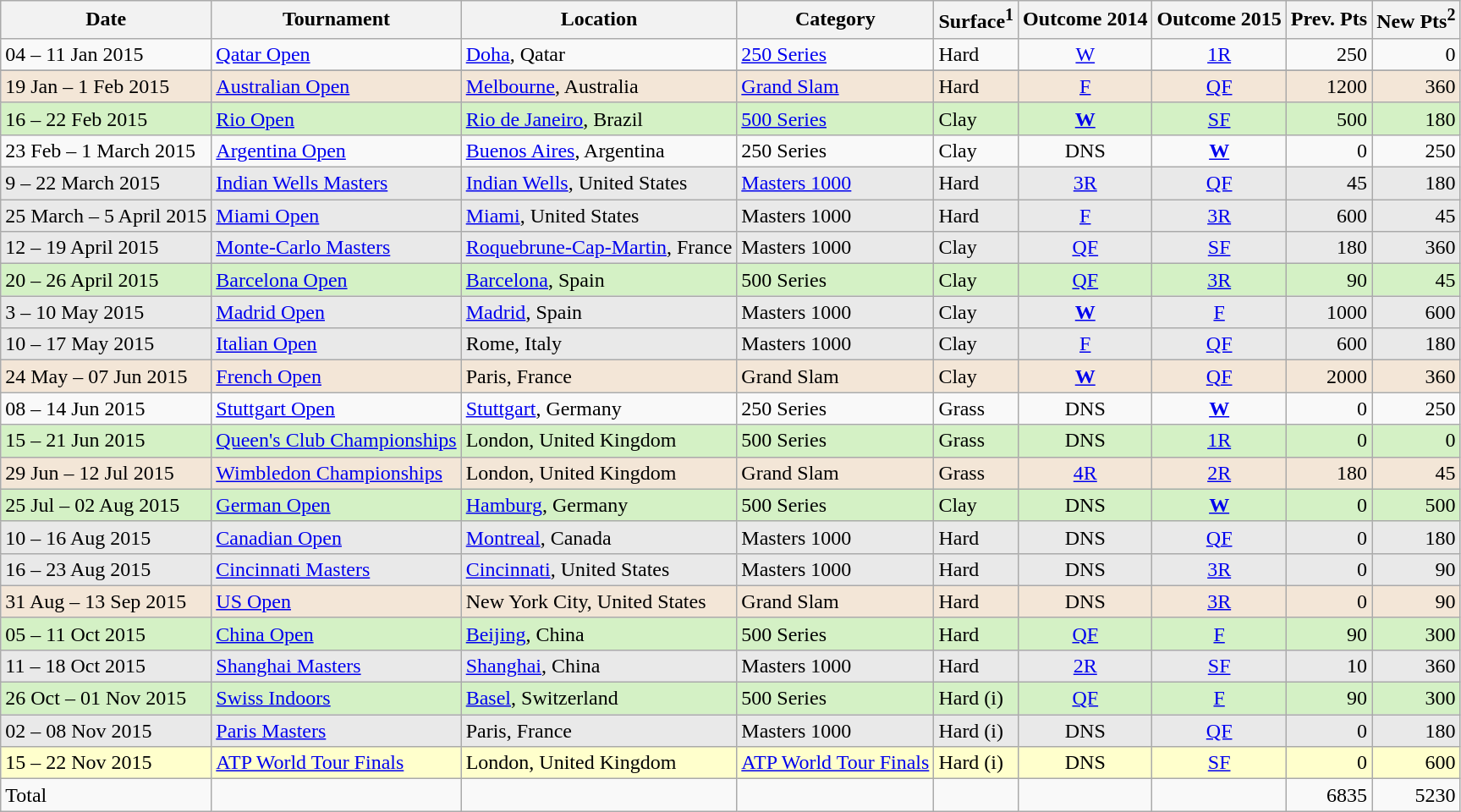<table class="wikitable" style="font-size: 100%">
<tr>
<th>Date</th>
<th>Tournament</th>
<th>Location</th>
<th>Category</th>
<th>Surface<sup>1</sup></th>
<th>Outcome 2014</th>
<th>Outcome 2015</th>
<th>Prev. Pts</th>
<th>New Pts<sup>2</sup></th>
</tr>
<tr>
<td>04 – 11 Jan 2015</td>
<td><a href='#'>Qatar Open</a></td>
<td><a href='#'>Doha</a>, Qatar</td>
<td><a href='#'>250 Series</a></td>
<td>Hard</td>
<td align="center"><a href='#'>W</a></td>
<td align="center"><a href='#'>1R</a></td>
<td align="right">250</td>
<td align="right">0</td>
</tr>
<tr>
</tr>
<tr style="background:#F3E6D7;">
<td>19 Jan – 1 Feb 2015</td>
<td><a href='#'>Australian Open</a></td>
<td><a href='#'>Melbourne</a>, Australia</td>
<td><a href='#'>Grand Slam</a></td>
<td>Hard</td>
<td align="center"><a href='#'>F</a></td>
<td align="center"><a href='#'>QF</a></td>
<td align="right">1200</td>
<td align="right">360</td>
</tr>
<tr style="background:#D4F1C5;">
<td>16 – 22 Feb 2015</td>
<td><a href='#'>Rio Open</a></td>
<td><a href='#'>Rio de Janeiro</a>, Brazil</td>
<td><a href='#'>500 Series</a></td>
<td>Clay</td>
<td align="center"><a href='#'><strong>W</strong></a></td>
<td align="center"><a href='#'>SF</a></td>
<td align="right">500</td>
<td align="right">180</td>
</tr>
<tr>
<td>23 Feb – 1 March 2015</td>
<td><a href='#'>Argentina Open</a></td>
<td><a href='#'>Buenos Aires</a>, Argentina</td>
<td>250 Series</td>
<td>Clay</td>
<td align="center">DNS</td>
<td align="center"><a href='#'><strong>W</strong></a></td>
<td align="right">0</td>
<td align="right">250</td>
</tr>
<tr style="background:#E9E9E9;">
<td>9 – 22 March 2015</td>
<td><a href='#'>Indian Wells Masters</a></td>
<td><a href='#'>Indian Wells</a>, United States</td>
<td><a href='#'>Masters 1000</a></td>
<td>Hard</td>
<td align="center"><a href='#'>3R</a></td>
<td align="center"><a href='#'>QF</a></td>
<td align="right">45</td>
<td align="right">180</td>
</tr>
<tr style="background:#E9E9E9;">
<td>25 March – 5 April 2015</td>
<td><a href='#'>Miami Open</a></td>
<td><a href='#'>Miami</a>, United States</td>
<td>Masters 1000</td>
<td>Hard</td>
<td align="center"><a href='#'>F</a></td>
<td align="center"><a href='#'>3R</a></td>
<td align="right">600</td>
<td align="right">45</td>
</tr>
<tr style="background:#E9E9E9;">
<td>12 – 19 April 2015</td>
<td><a href='#'>Monte-Carlo Masters</a></td>
<td><a href='#'>Roquebrune-Cap-Martin</a>, France</td>
<td>Masters 1000</td>
<td>Clay</td>
<td align="center"><a href='#'>QF</a></td>
<td align="center"><a href='#'>SF</a></td>
<td align="right">180</td>
<td align="right">360</td>
</tr>
<tr style="background:#D4F1C5;">
<td>20 – 26 April 2015</td>
<td><a href='#'>Barcelona Open</a></td>
<td><a href='#'>Barcelona</a>, Spain</td>
<td>500 Series</td>
<td>Clay</td>
<td align="center"><a href='#'>QF</a></td>
<td align="center"><a href='#'>3R</a></td>
<td align="right">90</td>
<td align="right">45</td>
</tr>
<tr style="background:#E9E9E9;">
<td>3 – 10 May 2015</td>
<td><a href='#'>Madrid Open</a></td>
<td><a href='#'>Madrid</a>, Spain</td>
<td>Masters 1000</td>
<td>Clay</td>
<td align="center"><a href='#'><strong>W</strong></a></td>
<td align="center"><a href='#'>F</a></td>
<td align="right">1000</td>
<td align="right">600</td>
</tr>
<tr style="background:#E9E9E9;">
<td>10 – 17 May 2015</td>
<td><a href='#'>Italian Open</a></td>
<td>Rome, Italy</td>
<td>Masters 1000</td>
<td>Clay</td>
<td align="center"><a href='#'>F</a></td>
<td align="center"><a href='#'>QF</a></td>
<td align="right">600</td>
<td align="right">180</td>
</tr>
<tr style="background:#F3E6D7;">
<td>24 May – 07 Jun 2015</td>
<td><a href='#'>French Open</a></td>
<td>Paris, France</td>
<td>Grand Slam</td>
<td>Clay</td>
<td align="center"><strong><a href='#'>W</a></strong></td>
<td align="center"><a href='#'>QF</a></td>
<td align="right">2000</td>
<td align="right">360</td>
</tr>
<tr>
<td>08 – 14 Jun 2015</td>
<td><a href='#'>Stuttgart Open</a></td>
<td><a href='#'>Stuttgart</a>, Germany</td>
<td>250 Series</td>
<td>Grass</td>
<td align="center">DNS</td>
<td align="center"><a href='#'><strong>W</strong></a></td>
<td align="right">0</td>
<td align="right">250</td>
</tr>
<tr style="background:#D4F1C5;">
<td>15 – 21 Jun 2015</td>
<td><a href='#'>Queen's Club Championships</a></td>
<td>London, United Kingdom</td>
<td>500 Series</td>
<td>Grass</td>
<td align="center">DNS</td>
<td align="center"><a href='#'>1R</a></td>
<td align="right">0</td>
<td align="right">0</td>
</tr>
<tr style="background:#F3E6D7;">
<td>29 Jun – 12 Jul 2015</td>
<td><a href='#'>Wimbledon Championships</a></td>
<td>London, United Kingdom</td>
<td>Grand Slam</td>
<td>Grass</td>
<td align="center"><a href='#'>4R</a></td>
<td align="center"><a href='#'>2R</a></td>
<td align="right">180</td>
<td align="right">45</td>
</tr>
<tr style="background:#D4F1C5;">
<td>25 Jul – 02 Aug 2015</td>
<td><a href='#'>German Open</a></td>
<td><a href='#'>Hamburg</a>, Germany</td>
<td>500 Series</td>
<td>Clay</td>
<td align="center">DNS</td>
<td align="center"><a href='#'><strong>W</strong></a></td>
<td align="right">0</td>
<td align="right">500</td>
</tr>
<tr style="background:#E9E9E9;">
<td>10 – 16 Aug 2015</td>
<td><a href='#'>Canadian Open</a></td>
<td><a href='#'>Montreal</a>, Canada</td>
<td>Masters 1000</td>
<td>Hard</td>
<td align="center">DNS</td>
<td align="center"><a href='#'>QF</a></td>
<td align="right">0</td>
<td align="right">180</td>
</tr>
<tr style="background:#E9E9E9;">
<td>16 – 23 Aug 2015</td>
<td><a href='#'>Cincinnati Masters</a></td>
<td><a href='#'>Cincinnati</a>, United States</td>
<td>Masters 1000</td>
<td>Hard</td>
<td align="center">DNS</td>
<td align="center"><a href='#'>3R</a></td>
<td align="right">0</td>
<td align="right">90</td>
</tr>
<tr style="background:#F3E6D7;">
<td>31 Aug – 13 Sep 2015</td>
<td><a href='#'>US Open</a></td>
<td>New York City, United States</td>
<td>Grand Slam</td>
<td>Hard</td>
<td align="center">DNS</td>
<td align="center"><a href='#'>3R</a></td>
<td align="right">0</td>
<td align="right">90</td>
</tr>
<tr style="background:#D4F1C5;">
<td>05 – 11 Oct 2015</td>
<td><a href='#'>China Open</a></td>
<td><a href='#'>Beijing</a>, China</td>
<td>500 Series</td>
<td>Hard</td>
<td align="center"><a href='#'>QF</a></td>
<td align="center"><a href='#'>F</a></td>
<td align="right">90</td>
<td align="right">300</td>
</tr>
<tr style="background:#E9E9E9;">
<td>11 – 18 Oct 2015</td>
<td><a href='#'>Shanghai Masters</a></td>
<td><a href='#'>Shanghai</a>, China</td>
<td>Masters 1000</td>
<td>Hard</td>
<td align="center"><a href='#'>2R</a></td>
<td align="center"><a href='#'>SF</a></td>
<td align="right">10</td>
<td align="right">360</td>
</tr>
<tr style="background:#D4F1C5;">
<td>26 Oct – 01 Nov 2015</td>
<td><a href='#'>Swiss Indoors</a></td>
<td><a href='#'>Basel</a>, Switzerland</td>
<td>500 Series</td>
<td>Hard (i)</td>
<td align="center"><a href='#'>QF</a></td>
<td align="center"><a href='#'>F</a></td>
<td align="right">90</td>
<td align="right">300</td>
</tr>
<tr style="background:#E9E9E9;">
<td>02 – 08 Nov 2015</td>
<td><a href='#'>Paris Masters</a></td>
<td>Paris, France</td>
<td>Masters 1000</td>
<td>Hard (i)</td>
<td align="center">DNS</td>
<td align="center"><a href='#'>QF</a></td>
<td align="right">0</td>
<td align="right">180</td>
</tr>
<tr style="background:#FFFFCC;">
<td>15 – 22 Nov 2015</td>
<td><a href='#'>ATP World Tour Finals</a></td>
<td>London, United Kingdom</td>
<td><a href='#'>ATP World Tour Finals</a></td>
<td>Hard (i)</td>
<td align="center">DNS</td>
<td align="center"><a href='#'>SF</a></td>
<td align="right">0</td>
<td align="right">600</td>
</tr>
<tr>
<td>Total</td>
<td></td>
<td></td>
<td></td>
<td></td>
<td></td>
<td></td>
<td align="right">6835</td>
<td align="right">5230</td>
</tr>
</table>
